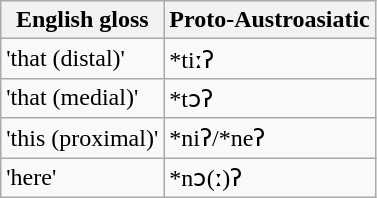<table class="wikitable">
<tr>
<th>English gloss</th>
<th>Proto-Austroasiatic</th>
</tr>
<tr>
<td>'that (distal)'</td>
<td>*tiːʔ</td>
</tr>
<tr>
<td>'that (medial)'</td>
<td>*tɔʔ</td>
</tr>
<tr>
<td>'this (proximal)'</td>
<td>*niʔ/*neʔ</td>
</tr>
<tr>
<td>'here'</td>
<td>*nɔ(ː)ʔ</td>
</tr>
</table>
